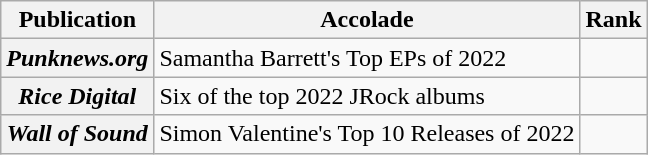<table class="wikitable sortable plainrowheaders">
<tr>
<th>Publication</th>
<th>Accolade</th>
<th>Rank</th>
</tr>
<tr>
<th scope="row"><em>Punknews.org</em></th>
<td>Samantha Barrett's Top EPs of 2022</td>
<td></td>
</tr>
<tr>
<th scope="row"><em>Rice Digital</em></th>
<td>Six of the top 2022 JRock albums</td>
<td></td>
</tr>
<tr>
<th scope="row"><em>Wall of Sound</em></th>
<td>Simon Valentine's Top 10 Releases of 2022</td>
<td></td>
</tr>
</table>
